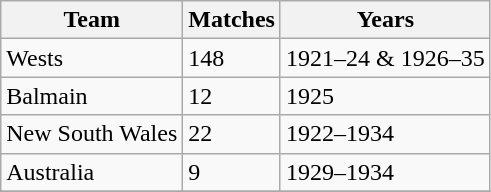<table class="wikitable">
<tr>
<th>Team</th>
<th>Matches</th>
<th>Years</th>
</tr>
<tr>
<td>Wests</td>
<td>148</td>
<td>1921–24 & 1926–35</td>
</tr>
<tr>
<td>Balmain</td>
<td>12</td>
<td>1925</td>
</tr>
<tr>
<td>New South Wales</td>
<td>22</td>
<td>1922–1934</td>
</tr>
<tr>
<td>Australia</td>
<td>9</td>
<td>1929–1934</td>
</tr>
<tr>
</tr>
</table>
